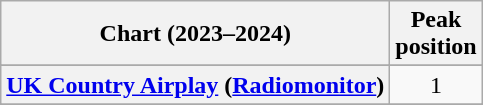<table class="wikitable sortable plainrowheaders" style="text-align:center">
<tr>
<th scope="col">Chart (2023–2024)</th>
<th scope="col">Peak<br>position</th>
</tr>
<tr>
</tr>
<tr>
</tr>
<tr>
<th scope="row"><a href='#'>UK Country Airplay</a> (<a href='#'>Radiomonitor</a>)</th>
<td>1</td>
</tr>
<tr>
</tr>
<tr>
</tr>
<tr>
</tr>
</table>
